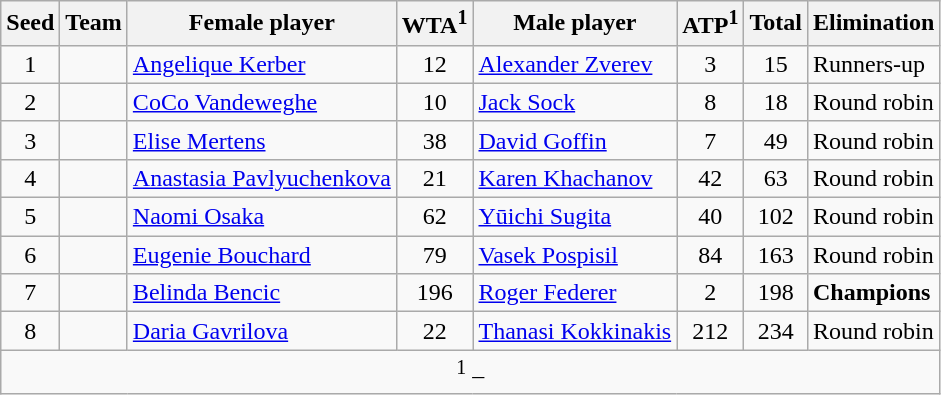<table class="wikitable">
<tr>
<th>Seed</th>
<th>Team</th>
<th>Female player</th>
<th>WTA<sup>1</sup></th>
<th>Male player</th>
<th>ATP<sup>1</sup></th>
<th>Total</th>
<th>Elimination</th>
</tr>
<tr>
<td align=center>1</td>
<td></td>
<td><a href='#'>Angelique Kerber</a></td>
<td align=center>12</td>
<td><a href='#'>Alexander Zverev</a></td>
<td align=center>3</td>
<td align=center>15</td>
<td>Runners-up</td>
</tr>
<tr>
<td align=center>2</td>
<td></td>
<td><a href='#'>CoCo Vandeweghe</a></td>
<td align=center>10</td>
<td><a href='#'>Jack Sock</a></td>
<td align=center>8</td>
<td align=center>18</td>
<td>Round robin</td>
</tr>
<tr>
<td align=center>3</td>
<td></td>
<td><a href='#'>Elise Mertens</a></td>
<td align=center>38</td>
<td><a href='#'>David Goffin</a></td>
<td align=center>7</td>
<td align=center>49</td>
<td>Round robin</td>
</tr>
<tr>
<td align=center>4</td>
<td></td>
<td><a href='#'>Anastasia Pavlyuchenkova</a></td>
<td align=center>21</td>
<td><a href='#'>Karen Khachanov</a></td>
<td align=center>42</td>
<td align=center>63</td>
<td>Round robin</td>
</tr>
<tr>
<td align=center>5</td>
<td></td>
<td><a href='#'>Naomi Osaka</a></td>
<td align=center>62</td>
<td><a href='#'>Yūichi Sugita</a></td>
<td align=center>40</td>
<td align=center>102</td>
<td>Round robin</td>
</tr>
<tr>
<td align=center>6</td>
<td></td>
<td><a href='#'>Eugenie Bouchard</a></td>
<td align=center>79</td>
<td><a href='#'>Vasek Pospisil</a></td>
<td align=center>84</td>
<td align=center>163</td>
<td>Round robin</td>
</tr>
<tr>
<td align=center>7</td>
<td></td>
<td><a href='#'>Belinda Bencic</a></td>
<td align=center>196</td>
<td><a href='#'>Roger Federer</a></td>
<td align=center>2</td>
<td align=center>198</td>
<td><strong>Champions</strong></td>
</tr>
<tr>
<td align=center>8</td>
<td></td>
<td><a href='#'>Daria Gavrilova</a></td>
<td align=center>22</td>
<td><a href='#'>Thanasi Kokkinakis</a></td>
<td align=center>212</td>
<td align=center>234</td>
<td>Round robin</td>
</tr>
<tr>
<td colspan="8" align="center"><sup>1</sup> – </td>
</tr>
</table>
